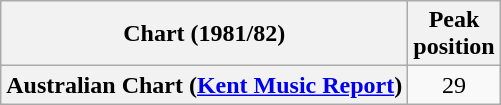<table class="wikitable sortable plainrowheaders">
<tr>
<th scope="col">Chart (1981/82)</th>
<th scope="col">Peak<br>position</th>
</tr>
<tr>
<th scope="row">Australian Chart (<a href='#'>Kent Music Report</a>)</th>
<td style="text-align:center;">29</td>
</tr>
</table>
